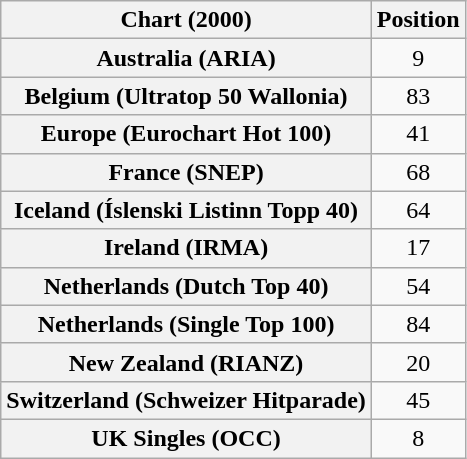<table class="wikitable sortable plainrowheaders" style="text-align:center">
<tr>
<th>Chart (2000)</th>
<th>Position</th>
</tr>
<tr>
<th scope="row">Australia (ARIA)</th>
<td>9</td>
</tr>
<tr>
<th scope="row">Belgium (Ultratop 50 Wallonia)</th>
<td>83</td>
</tr>
<tr>
<th scope="row">Europe (Eurochart Hot 100)</th>
<td>41</td>
</tr>
<tr>
<th scope="row">France (SNEP)</th>
<td>68</td>
</tr>
<tr>
<th scope="row">Iceland (Íslenski Listinn Topp 40)</th>
<td>64</td>
</tr>
<tr>
<th scope="row">Ireland (IRMA)</th>
<td>17</td>
</tr>
<tr>
<th scope="row">Netherlands (Dutch Top 40)</th>
<td>54</td>
</tr>
<tr>
<th scope="row">Netherlands (Single Top 100)</th>
<td>84</td>
</tr>
<tr>
<th scope="row">New Zealand (RIANZ)</th>
<td>20</td>
</tr>
<tr>
<th scope="row">Switzerland (Schweizer Hitparade)</th>
<td>45</td>
</tr>
<tr>
<th scope="row">UK Singles (OCC)</th>
<td>8</td>
</tr>
</table>
